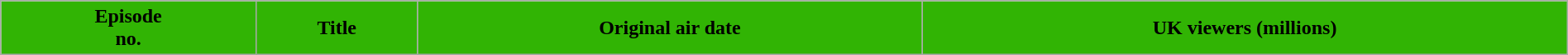<table class="wikitable plainrowheaders" style="width:100%; background:#fff;">
<tr>
<th style="background:#31B404;">Episode<br>no.</th>
<th style="background:#31B404;">Title</th>
<th style="background:#31B404;">Original air date</th>
<th style="background:#31B404;">UK viewers (millions)<br>

</th>
</tr>
</table>
